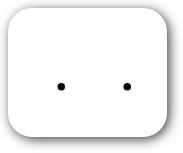<table style=" border-radius:1em; box-shadow: 0.1em 0.1em 0.5em rgba(0,0,0,0.75); background-color: white; border: 1px solid white; padding: 5px;">
<tr style="vertical-align:top;">
<td><br><ul><li></li></ul></td>
<td valign="top"><br><ul><li></li></ul></td>
<td></td>
</tr>
</table>
